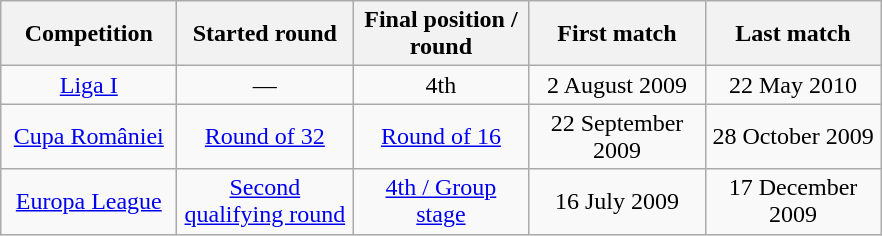<table class="wikitable">
<tr>
<th width=110px>Competition</th>
<th width=110px>Started round</th>
<th width=110px>Final position / round</th>
<th width=110px>First match</th>
<th width=110px>Last match</th>
</tr>
<tr align=center>
<td><a href='#'>Liga I</a></td>
<td>—</td>
<td>4th</td>
<td>2 August 2009</td>
<td>22 May 2010</td>
</tr>
<tr align=center>
<td><a href='#'>Cupa României</a></td>
<td><a href='#'>Round of 32</a></td>
<td><a href='#'>Round of 16</a></td>
<td>22 September 2009</td>
<td>28 October 2009</td>
</tr>
<tr align=center>
<td><a href='#'>Europa League</a></td>
<td><a href='#'>Second qualifying round</a></td>
<td><a href='#'>4th / Group stage</a></td>
<td>16 July 2009</td>
<td>17 December 2009</td>
</tr>
</table>
